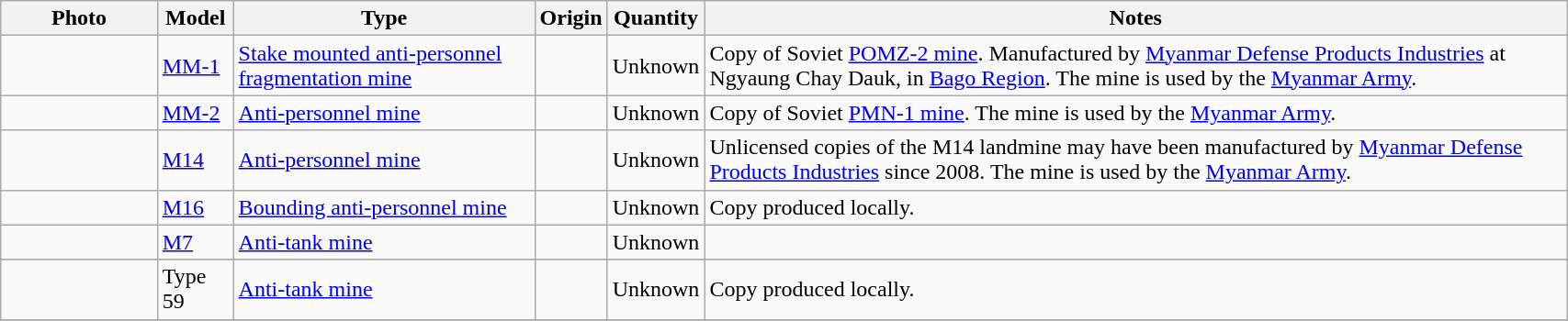<table class="wikitable" style="width:90%;">
<tr>
<th width="10%">Photo</th>
<th>Model</th>
<th>Type</th>
<th>Origin</th>
<th>Quantity</th>
<th>Notes</th>
</tr>
<tr>
<td></td>
<td><a href='#'>MM-1</a></td>
<td><a href='#'>Stake mounted anti-personnel fragmentation mine</a></td>
<td> <br> </td>
<td>Unknown</td>
<td>Copy of Soviet <a href='#'>POMZ-2 mine</a>. Manufactured by <a href='#'>Myanmar Defense Products Industries</a> at Ngyaung Chay Dauk, in <a href='#'>Bago Region</a>. The mine is used by the <a href='#'>Myanmar Army</a>.</td>
</tr>
<tr>
<td></td>
<td><a href='#'>MM-2</a></td>
<td><a href='#'>Anti-personnel mine</a></td>
<td> <br> </td>
<td>Unknown</td>
<td>Copy of Soviet <a href='#'>PMN-1 mine</a>. The mine is used by the <a href='#'>Myanmar Army</a>.</td>
</tr>
<tr>
<td></td>
<td><a href='#'>M14</a></td>
<td><a href='#'>Anti-personnel mine</a></td>
<td><br> </td>
<td>Unknown</td>
<td>Unlicensed copies of the M14 landmine may have been manufactured by <a href='#'>Myanmar Defense Products Industries</a> since 2008. The mine is used by the <a href='#'>Myanmar Army</a>.</td>
</tr>
<tr>
<td></td>
<td><a href='#'>M16</a></td>
<td><a href='#'>Bounding anti-personnel mine</a></td>
<td><br> </td>
<td>Unknown</td>
<td>Copy produced locally.</td>
</tr>
<tr>
<td></td>
<td><a href='#'>M7</a></td>
<td><a href='#'>Anti-tank mine</a></td>
<td></td>
<td>Unknown</td>
<td></td>
</tr>
<tr>
</tr>
<tr>
<td></td>
<td>Type 59</td>
<td><a href='#'>Anti-tank mine</a></td>
<td><br></td>
<td>Unknown</td>
<td>Copy produced locally.</td>
</tr>
<tr>
</tr>
</table>
